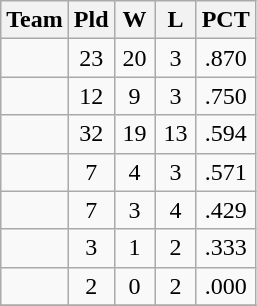<table class="wikitable sortable plainrowheaders" style="text-align: center">
<tr>
<th>Team</th>
<th width=20>Pld</th>
<th width=20>W</th>
<th width=20>L</th>
<th width=20>PCT</th>
</tr>
<tr>
<td align=left></td>
<td>23</td>
<td>20</td>
<td>3</td>
<td>.870</td>
</tr>
<tr>
<td align=left></td>
<td>12</td>
<td>9</td>
<td>3</td>
<td>.750</td>
</tr>
<tr>
<td align=left></td>
<td>32</td>
<td>19</td>
<td>13</td>
<td>.594</td>
</tr>
<tr>
<td align=left></td>
<td>7</td>
<td>4</td>
<td>3</td>
<td>.571</td>
</tr>
<tr>
<td align=left></td>
<td>7</td>
<td>3</td>
<td>4</td>
<td>.429</td>
</tr>
<tr>
<td align=left></td>
<td>3</td>
<td>1</td>
<td>2</td>
<td>.333</td>
</tr>
<tr>
<td align=left></td>
<td>2</td>
<td>0</td>
<td>2</td>
<td>.000</td>
</tr>
<tr>
</tr>
</table>
